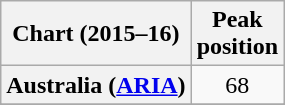<table class="wikitable sortable plainrowheaders" style="text-align:center">
<tr>
<th scope="col">Chart (2015–16)</th>
<th scope="col">Peak<br>position</th>
</tr>
<tr>
<th scope="row">Australia (<a href='#'>ARIA</a>)</th>
<td>68</td>
</tr>
<tr>
</tr>
<tr>
</tr>
<tr>
</tr>
<tr>
</tr>
<tr>
</tr>
<tr>
</tr>
</table>
